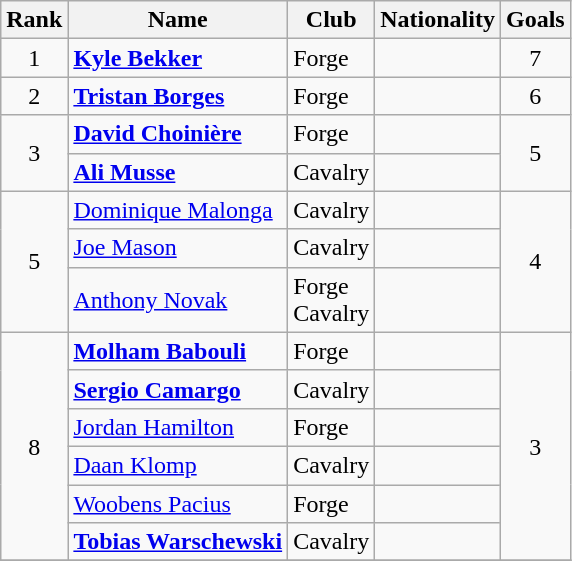<table class="wikitable">
<tr>
<th>Rank</th>
<th>Name</th>
<th>Club</th>
<th>Nationality</th>
<th>Goals</th>
</tr>
<tr>
<td style="text-align:center;">1</td>
<td><strong><a href='#'>Kyle Bekker</a></strong></td>
<td>Forge</td>
<td></td>
<td style="text-align:center;">7</td>
</tr>
<tr>
<td style="text-align:center;">2</td>
<td><strong><a href='#'>Tristan Borges</a></strong></td>
<td>Forge</td>
<td></td>
<td style="text-align:center;">6</td>
</tr>
<tr>
<td rowspan="2" style="text-align:center;">3</td>
<td><strong><a href='#'>David Choinière</a></strong></td>
<td>Forge</td>
<td></td>
<td rowspan="2" style="text-align:center;">5</td>
</tr>
<tr>
<td><strong><a href='#'>Ali Musse</a></strong></td>
<td>Cavalry</td>
<td></td>
</tr>
<tr>
<td rowspan="3" style="text-align:center;">5</td>
<td><a href='#'>Dominique Malonga</a></td>
<td>Cavalry</td>
<td></td>
<td rowspan="3" style="text-align:center;">4</td>
</tr>
<tr>
<td><a href='#'>Joe Mason</a></td>
<td>Cavalry</td>
<td></td>
</tr>
<tr>
<td><a href='#'>Anthony Novak</a></td>
<td>Forge<br>Cavalry</td>
<td></td>
</tr>
<tr>
<td rowspan="6" style="text-align:center;">8</td>
<td><strong><a href='#'>Molham Babouli</a></strong></td>
<td>Forge</td>
<td></td>
<td rowspan="6" style="text-align:center;">3</td>
</tr>
<tr>
<td><strong><a href='#'>Sergio Camargo</a></strong></td>
<td>Cavalry</td>
<td></td>
</tr>
<tr>
<td><a href='#'>Jordan Hamilton</a></td>
<td>Forge</td>
<td></td>
</tr>
<tr>
<td><a href='#'>Daan Klomp</a></td>
<td>Cavalry</td>
<td></td>
</tr>
<tr>
<td><a href='#'>Woobens Pacius</a></td>
<td>Forge</td>
<td></td>
</tr>
<tr>
<td><strong><a href='#'>Tobias Warschewski</a></strong></td>
<td>Cavalry</td>
<td></td>
</tr>
<tr>
</tr>
</table>
